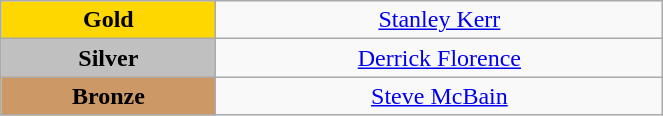<table class="wikitable" style="text-align:center; " width="35%">
<tr>
<td bgcolor="gold"><strong>Gold</strong></td>
<td><a href='#'>Stanley Kerr</a><br>  <small><em></em></small></td>
</tr>
<tr>
<td bgcolor="silver"><strong>Silver</strong></td>
<td><a href='#'>Derrick Florence</a><br>  <small><em></em></small></td>
</tr>
<tr>
<td bgcolor="CC9966"><strong>Bronze</strong></td>
<td><a href='#'>Steve McBain</a><br>  <small><em></em></small></td>
</tr>
</table>
